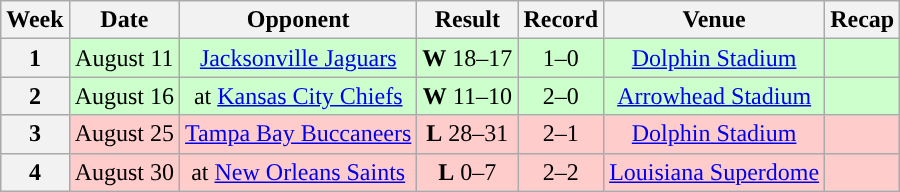<table class="wikitable" style="text-align:center">
<tr>
<th>Week</th>
<th>Date</th>
<th>Opponent</th>
<th>Result</th>
<th>Record</th>
<th>Venue</th>
<th>Recap</th>
</tr>
<tr style="background:#cfc;">
<th>1</th>
<td>August 11</td>
<td><a href='#'>Jacksonville Jaguars</a></td>
<td><strong>W</strong> 18–17</td>
<td>1–0</td>
<td><a href='#'>Dolphin Stadium</a></td>
<td></td>
</tr>
<tr style="background:#cfc;">
<th>2</th>
<td>August 16</td>
<td>at <a href='#'>Kansas City Chiefs</a></td>
<td><strong>W</strong> 11–10</td>
<td>2–0</td>
<td><a href='#'>Arrowhead Stadium</a></td>
<td></td>
</tr>
<tr style="background:#fcc;">
<th>3</th>
<td>August 25</td>
<td><a href='#'>Tampa Bay Buccaneers</a></td>
<td><strong>L</strong> 28–31</td>
<td>2–1</td>
<td><a href='#'>Dolphin Stadium</a></td>
<td></td>
</tr>
<tr style="background:#fcc;">
<th>4</th>
<td>August 30</td>
<td>at <a href='#'>New Orleans Saints</a></td>
<td><strong>L</strong> 0–7</td>
<td>2–2</td>
<td><a href='#'>Louisiana Superdome</a></td>
<td></td>
</tr>
</table>
